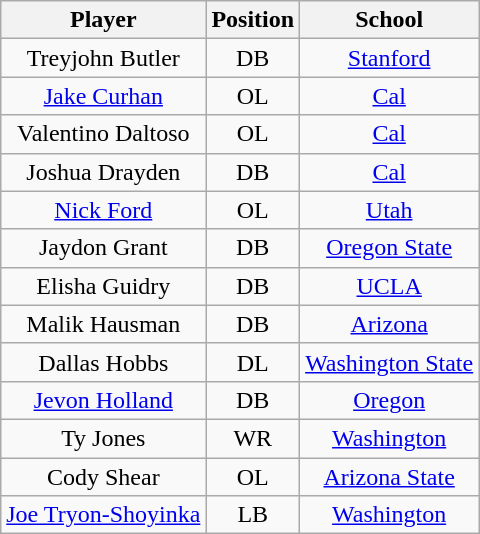<table class="wikitable sortable" style="text-align:center">
<tr>
<th>Player</th>
<th>Position</th>
<th>School</th>
</tr>
<tr>
<td>Treyjohn Butler</td>
<td>DB</td>
<td><a href='#'>Stanford</a></td>
</tr>
<tr>
<td><a href='#'>Jake Curhan</a></td>
<td>OL</td>
<td><a href='#'>Cal</a></td>
</tr>
<tr>
<td>Valentino Daltoso</td>
<td>OL</td>
<td><a href='#'>Cal</a></td>
</tr>
<tr>
<td>Joshua Drayden</td>
<td>DB</td>
<td><a href='#'>Cal</a></td>
</tr>
<tr>
<td><a href='#'>Nick Ford</a></td>
<td>OL</td>
<td><a href='#'>Utah</a></td>
</tr>
<tr>
<td>Jaydon Grant</td>
<td>DB</td>
<td><a href='#'>Oregon State</a></td>
</tr>
<tr>
<td>Elisha Guidry</td>
<td>DB</td>
<td><a href='#'>UCLA</a></td>
</tr>
<tr>
<td>Malik Hausman</td>
<td>DB</td>
<td><a href='#'>Arizona</a></td>
</tr>
<tr>
<td>Dallas Hobbs</td>
<td>DL</td>
<td><a href='#'>Washington State</a></td>
</tr>
<tr>
<td><a href='#'>Jevon Holland</a></td>
<td>DB</td>
<td><a href='#'>Oregon</a></td>
</tr>
<tr>
<td>Ty Jones</td>
<td>WR</td>
<td><a href='#'>Washington</a></td>
</tr>
<tr>
<td>Cody Shear</td>
<td>OL</td>
<td><a href='#'>Arizona State</a></td>
</tr>
<tr>
<td><a href='#'>Joe Tryon-Shoyinka</a></td>
<td>LB</td>
<td><a href='#'>Washington</a></td>
</tr>
</table>
